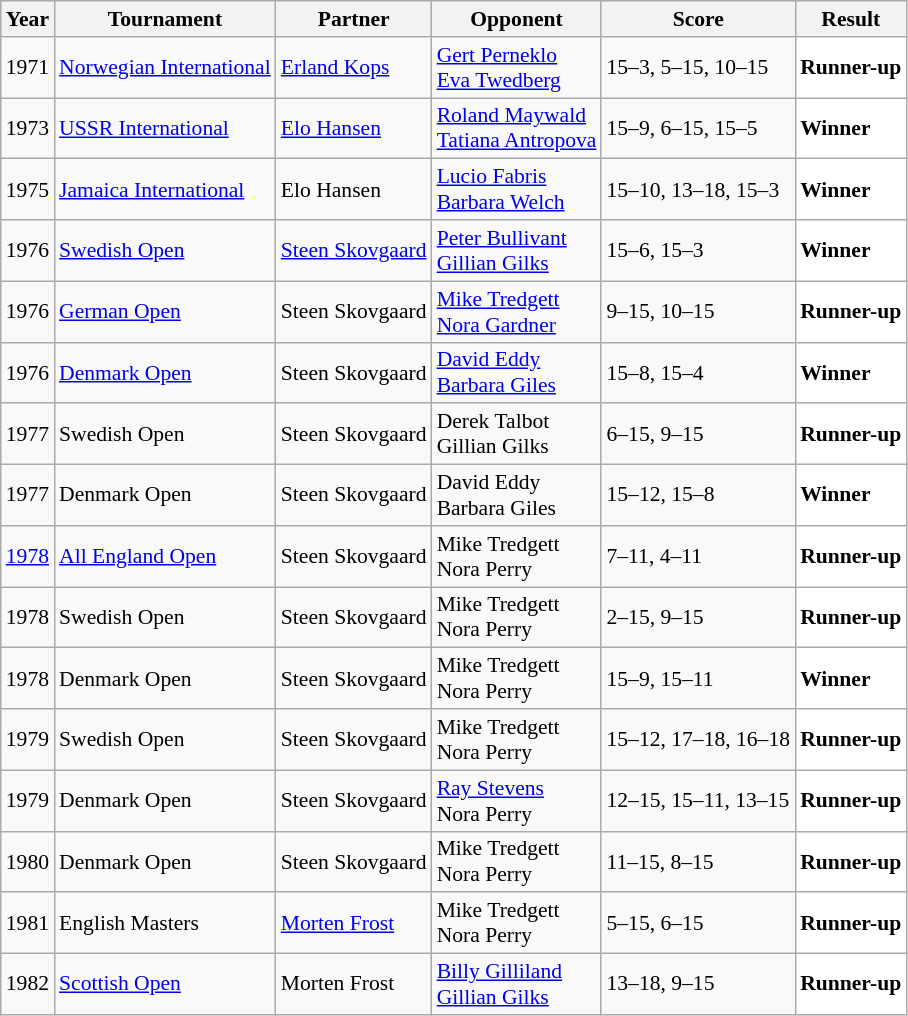<table class="sortable wikitable" style="font-size:90%;">
<tr>
<th>Year</th>
<th>Tournament</th>
<th>Partner</th>
<th>Opponent</th>
<th>Score</th>
<th>Result</th>
</tr>
<tr>
<td align="center">1971</td>
<td align="left"><a href='#'>Norwegian International</a></td>
<td align="left"> <a href='#'>Erland Kops</a></td>
<td align="left"> <a href='#'>Gert Perneklo</a><br> <a href='#'>Eva Twedberg</a></td>
<td align="left">15–3, 5–15, 10–15</td>
<td style="text-align:left; background:white"> <strong>Runner-up</strong></td>
</tr>
<tr>
<td align="center">1973</td>
<td align="left"><a href='#'>USSR International</a></td>
<td align="left"> <a href='#'>Elo Hansen</a></td>
<td align="left"> <a href='#'>Roland Maywald</a><br> <a href='#'>Tatiana Antropova</a></td>
<td align="left">15–9, 6–15, 15–5</td>
<td style="text-align:left; background:white"> <strong>Winner</strong></td>
</tr>
<tr>
<td align="center">1975</td>
<td align="left"><a href='#'>Jamaica International</a></td>
<td align="left"> Elo Hansen</td>
<td align="left"> <a href='#'>Lucio Fabris</a><br> <a href='#'>Barbara Welch</a></td>
<td align="left">15–10, 13–18, 15–3</td>
<td style="text-align:left; background:white"> <strong>Winner</strong></td>
</tr>
<tr>
<td align="center">1976</td>
<td align="left"><a href='#'>Swedish Open</a></td>
<td align="left"> <a href='#'>Steen Skovgaard</a></td>
<td align="left"> <a href='#'>Peter Bullivant</a><br> <a href='#'>Gillian Gilks</a></td>
<td align="left">15–6, 15–3</td>
<td style="text-align:left; background:white"> <strong>Winner</strong></td>
</tr>
<tr>
<td align="center">1976</td>
<td align="left"><a href='#'>German Open</a></td>
<td align="left"> Steen Skovgaard</td>
<td align="left"> <a href='#'>Mike Tredgett</a><br> <a href='#'>Nora Gardner</a></td>
<td align="left">9–15, 10–15</td>
<td style="text-align:left; background:white"> <strong>Runner-up</strong></td>
</tr>
<tr>
<td align="center">1976</td>
<td align="left"><a href='#'>Denmark Open</a></td>
<td align="left"> Steen Skovgaard</td>
<td align="left"> <a href='#'>David Eddy</a><br> <a href='#'>Barbara Giles</a></td>
<td align="left">15–8, 15–4</td>
<td style="text-align:left; background:white"> <strong>Winner</strong></td>
</tr>
<tr>
<td align="center">1977</td>
<td align="left">Swedish Open</td>
<td align="left"> Steen Skovgaard</td>
<td align="left"> Derek Talbot<br> Gillian Gilks</td>
<td align="left">6–15, 9–15</td>
<td style="text-align:left; background:white"> <strong>Runner-up</strong></td>
</tr>
<tr>
<td align="center">1977</td>
<td align="left">Denmark Open</td>
<td align="left"> Steen Skovgaard</td>
<td align="left"> David Eddy<br> Barbara Giles</td>
<td align="left">15–12, 15–8</td>
<td style="text-align:left; background:white"> <strong>Winner</strong></td>
</tr>
<tr>
<td align="center"><a href='#'>1978</a></td>
<td align="left"><a href='#'>All England Open</a></td>
<td align="left"> Steen Skovgaard</td>
<td align="left"> Mike Tredgett<br> Nora Perry</td>
<td align="left">7–11, 4–11</td>
<td style="text-align:left; background:white"> <strong>Runner-up</strong></td>
</tr>
<tr>
<td align="center">1978</td>
<td align="left">Swedish Open</td>
<td align="left"> Steen Skovgaard</td>
<td align="left"> Mike Tredgett<br> Nora Perry</td>
<td align="left">2–15, 9–15</td>
<td style="text-align:left; background:white"> <strong>Runner-up</strong></td>
</tr>
<tr>
<td align="center">1978</td>
<td align="left">Denmark Open</td>
<td align="left"> Steen Skovgaard</td>
<td align="left"> Mike Tredgett<br> Nora Perry</td>
<td align="left">15–9, 15–11</td>
<td style="text-align:left; background:white"> <strong>Winner</strong></td>
</tr>
<tr>
<td align="center">1979</td>
<td align="left">Swedish Open</td>
<td align="left"> Steen Skovgaard</td>
<td align="left"> Mike Tredgett<br> Nora Perry</td>
<td align="left">15–12, 17–18, 16–18</td>
<td style="text-align:left; background:white"> <strong>Runner-up</strong></td>
</tr>
<tr>
<td align="center">1979</td>
<td align="left">Denmark Open</td>
<td align="left"> Steen Skovgaard</td>
<td align="left"> <a href='#'>Ray Stevens</a><br> Nora Perry</td>
<td align="left">12–15, 15–11, 13–15</td>
<td style="text-align:left; background:white"> <strong>Runner-up</strong></td>
</tr>
<tr>
<td align="center">1980</td>
<td align="left">Denmark Open</td>
<td align="left"> Steen Skovgaard</td>
<td align="left"> Mike Tredgett<br> Nora Perry</td>
<td align="left">11–15, 8–15</td>
<td style="text-align:left; background:white"> <strong>Runner-up</strong></td>
</tr>
<tr>
<td align="center">1981</td>
<td align="left">English Masters</td>
<td align="left"> <a href='#'>Morten Frost</a></td>
<td align="left"> Mike Tredgett<br> Nora Perry</td>
<td align="left">5–15, 6–15</td>
<td style="text-align:left; background:white"> <strong>Runner-up</strong></td>
</tr>
<tr>
<td align="center">1982</td>
<td align="left"><a href='#'>Scottish Open</a></td>
<td align="left"> Morten Frost</td>
<td align="left"> <a href='#'>Billy Gilliland</a><br> <a href='#'>Gillian Gilks</a></td>
<td align="left">13–18, 9–15</td>
<td style="text-align:left; background:white"> <strong>Runner-up</strong></td>
</tr>
</table>
